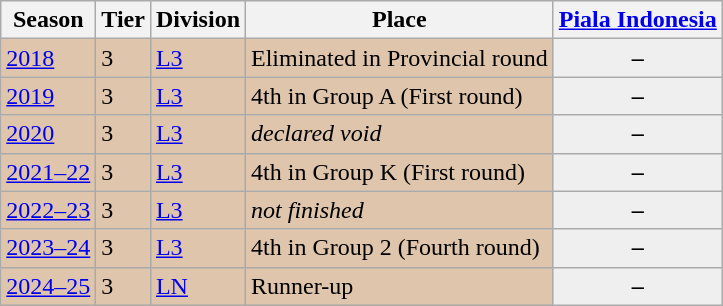<table class="wikitable">
<tr style="background:#f0f6fa;">
<th>Season</th>
<th>Tier</th>
<th>Division</th>
<th>Place</th>
<th><a href='#'>Piala Indonesia</a></th>
</tr>
<tr>
<td style="background:#dec5ab;"><a href='#'>2018</a></td>
<td style="background:#dec5ab;">3</td>
<td style="background:#dec5ab;"><a href='#'>L3</a></td>
<td style="background:#dec5ab;">Eliminated in Provincial round</td>
<th style="background:#efefef;">–</th>
</tr>
<tr>
<td style="background:#dec5ab;"><a href='#'>2019</a></td>
<td style="background:#dec5ab;">3</td>
<td style="background:#dec5ab;"><a href='#'>L3</a></td>
<td style="background:#dec5ab;">4th in Group A (First round)</td>
<th style="background:#efefef;">–</th>
</tr>
<tr>
<td style="background:#dec5ab;"><a href='#'>2020</a></td>
<td style="background:#dec5ab;">3</td>
<td style="background:#dec5ab;"><a href='#'>L3</a></td>
<td style="background:#dec5ab;"><em>declared void</em></td>
<th style="background:#efefef;">–</th>
</tr>
<tr>
<td style="background:#dec5ab;"><a href='#'>2021–22</a></td>
<td style="background:#dec5ab;">3</td>
<td style="background:#dec5ab;"><a href='#'>L3</a></td>
<td style="background:#dec5ab;">4th in Group K (First round)</td>
<th style="background:#efefef;">–</th>
</tr>
<tr>
<td style="background:#dec5ab;"><a href='#'>2022–23</a></td>
<td style="background:#dec5ab;">3</td>
<td style="background:#dec5ab;"><a href='#'>L3</a></td>
<td style="background:#dec5ab;"><em>not finished</em></td>
<th style="background:#efefef;">–</th>
</tr>
<tr>
<td style="background:#dec5ab;"><a href='#'>2023–24</a></td>
<td style="background:#dec5ab;">3</td>
<td style="background:#dec5ab;"><a href='#'>L3</a></td>
<td style="background:#dec5ab;">4th in Group 2 (Fourth round)</td>
<th style="background:#efefef;">–</th>
</tr>
<tr>
<td style="background:#dec5ab;"><a href='#'>2024–25</a></td>
<td style="background:#dec5ab;">3</td>
<td style="background:#dec5ab;"><a href='#'>LN</a></td>
<td style="background:#dec5ab;">Runner-up</td>
<th style="background:#efefef;">–</th>
</tr>
</table>
